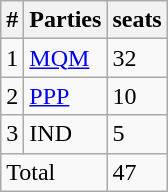<table class="wikitable">
<tr>
<th>#</th>
<th>Parties</th>
<th>seats</th>
</tr>
<tr>
<td>1</td>
<td> <a href='#'>MQM</a></td>
<td>32</td>
</tr>
<tr>
<td>2</td>
<td> <a href='#'>PPP</a></td>
<td>10</td>
</tr>
<tr>
<td>3</td>
<td>IND</td>
<td>5</td>
</tr>
<tr>
<td colspan="2">Total</td>
<td>47</td>
</tr>
</table>
